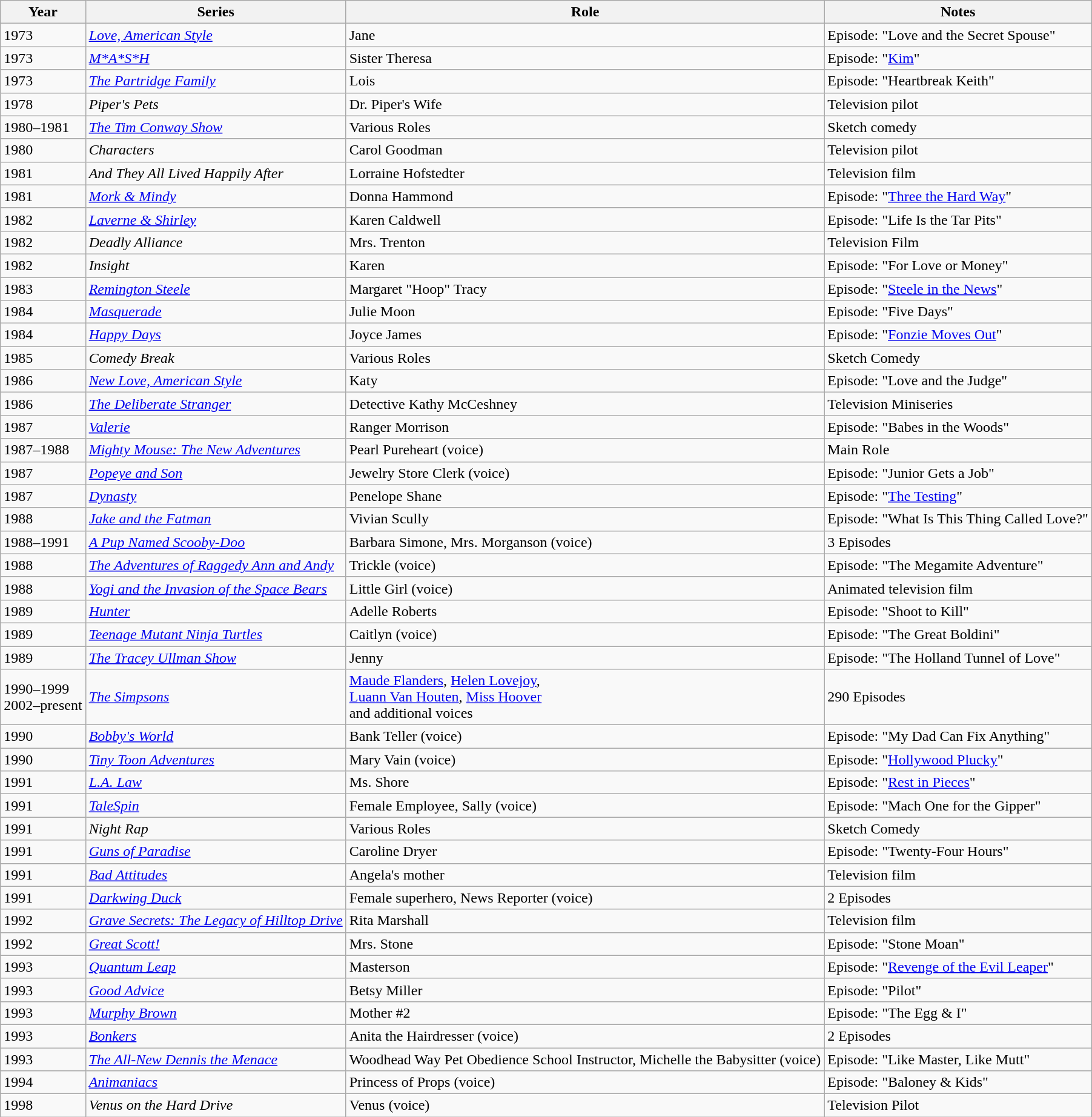<table class="wikitable">
<tr>
<th>Year</th>
<th>Series</th>
<th>Role</th>
<th>Notes</th>
</tr>
<tr>
<td>1973</td>
<td><em><a href='#'>Love, American Style</a></em></td>
<td>Jane</td>
<td>Episode: "Love and the Secret Spouse"</td>
</tr>
<tr>
<td>1973</td>
<td><em><a href='#'>M*A*S*H</a></em></td>
<td>Sister Theresa</td>
<td>Episode: "<a href='#'>Kim</a>"</td>
</tr>
<tr>
<td>1973</td>
<td><em><a href='#'>The Partridge Family</a></em></td>
<td>Lois</td>
<td>Episode: "Heartbreak Keith"</td>
</tr>
<tr>
<td>1978</td>
<td><em>Piper's Pets</em></td>
<td>Dr. Piper's Wife</td>
<td>Television pilot</td>
</tr>
<tr>
<td>1980–1981</td>
<td><em><a href='#'>The Tim Conway Show</a></em></td>
<td>Various Roles</td>
<td>Sketch comedy</td>
</tr>
<tr>
<td>1980</td>
<td><em>Characters</em></td>
<td>Carol Goodman</td>
<td>Television pilot</td>
</tr>
<tr>
<td>1981</td>
<td><em>And They All Lived Happily After</em></td>
<td>Lorraine Hofstedter</td>
<td>Television film</td>
</tr>
<tr>
<td>1981</td>
<td><em><a href='#'>Mork & Mindy</a></em></td>
<td>Donna Hammond</td>
<td>Episode: "<a href='#'>Three the Hard Way</a>"</td>
</tr>
<tr>
<td>1982</td>
<td><em><a href='#'>Laverne & Shirley</a></em></td>
<td>Karen Caldwell</td>
<td>Episode: "Life Is the Tar Pits"</td>
</tr>
<tr>
<td>1982</td>
<td><em>Deadly Alliance</em></td>
<td>Mrs. Trenton</td>
<td>Television Film</td>
</tr>
<tr>
<td>1982</td>
<td><em>Insight</em></td>
<td>Karen</td>
<td>Episode: "For Love or Money"</td>
</tr>
<tr>
<td>1983</td>
<td><em><a href='#'>Remington Steele</a></em></td>
<td>Margaret "Hoop" Tracy</td>
<td>Episode: "<a href='#'>Steele in the News</a>"</td>
</tr>
<tr>
<td>1984</td>
<td><em><a href='#'>Masquerade</a></em></td>
<td>Julie Moon</td>
<td>Episode: "Five Days"</td>
</tr>
<tr>
<td>1984</td>
<td><em><a href='#'>Happy Days</a></em></td>
<td>Joyce James</td>
<td>Episode: "<a href='#'>Fonzie Moves Out</a>"</td>
</tr>
<tr>
<td>1985</td>
<td><em>Comedy Break</em></td>
<td>Various Roles</td>
<td>Sketch Comedy</td>
</tr>
<tr>
<td>1986</td>
<td><em><a href='#'>New Love, American Style</a></em></td>
<td>Katy</td>
<td>Episode: "Love and the Judge"</td>
</tr>
<tr>
<td>1986</td>
<td><em><a href='#'>The Deliberate Stranger</a></em></td>
<td>Detective Kathy McCeshney</td>
<td>Television Miniseries</td>
</tr>
<tr>
<td>1987</td>
<td><em><a href='#'>Valerie</a></em></td>
<td>Ranger Morrison</td>
<td>Episode: "Babes in the Woods"</td>
</tr>
<tr>
<td>1987–1988</td>
<td><em><a href='#'>Mighty Mouse: The New Adventures</a></em></td>
<td>Pearl Pureheart (voice)<br></td>
<td>Main Role</td>
</tr>
<tr>
<td>1987</td>
<td><em><a href='#'>Popeye and Son</a></em></td>
<td>Jewelry Store Clerk (voice)</td>
<td>Episode: "Junior Gets a Job"</td>
</tr>
<tr>
<td>1987</td>
<td><em><a href='#'>Dynasty</a></em></td>
<td>Penelope Shane</td>
<td>Episode: "<a href='#'>The Testing</a>"</td>
</tr>
<tr>
<td>1988</td>
<td><em><a href='#'>Jake and the Fatman</a></em></td>
<td>Vivian Scully</td>
<td>Episode: "What Is This Thing Called Love?"</td>
</tr>
<tr>
<td>1988–1991</td>
<td><em><a href='#'>A Pup Named Scooby-Doo</a></em></td>
<td>Barbara Simone, Mrs. Morganson (voice)</td>
<td>3 Episodes</td>
</tr>
<tr>
<td>1988</td>
<td><em><a href='#'>The Adventures of Raggedy Ann and Andy</a></em></td>
<td>Trickle (voice)</td>
<td>Episode: "The Megamite Adventure"</td>
</tr>
<tr>
<td>1988</td>
<td><em><a href='#'>Yogi and the Invasion of the Space Bears</a></em></td>
<td>Little Girl (voice)</td>
<td>Animated television film</td>
</tr>
<tr>
<td>1989</td>
<td><em><a href='#'>Hunter</a></em></td>
<td>Adelle Roberts</td>
<td>Episode: "Shoot to Kill"</td>
</tr>
<tr>
<td>1989</td>
<td><em><a href='#'>Teenage Mutant Ninja Turtles</a></em></td>
<td>Caitlyn (voice)</td>
<td>Episode: "The Great Boldini"</td>
</tr>
<tr>
<td>1989</td>
<td><em><a href='#'>The Tracey Ullman Show</a></em></td>
<td>Jenny</td>
<td>Episode: "The Holland Tunnel of Love"</td>
</tr>
<tr>
<td>1990–1999<br>2002–present</td>
<td><em><a href='#'>The Simpsons</a></em></td>
<td><a href='#'>Maude Flanders</a>, <a href='#'>Helen Lovejoy</a>,<br> <a href='#'>Luann Van Houten</a>, <a href='#'>Miss Hoover</a><br> and additional voices</td>
<td>290 Episodes</td>
</tr>
<tr>
<td>1990</td>
<td><em><a href='#'>Bobby's World</a></em></td>
<td>Bank Teller (voice)</td>
<td>Episode: "My Dad Can Fix Anything"</td>
</tr>
<tr>
<td>1990</td>
<td><em><a href='#'>Tiny Toon Adventures</a></em></td>
<td>Mary Vain (voice)</td>
<td>Episode: "<a href='#'>Hollywood Plucky</a>"</td>
</tr>
<tr>
<td>1991</td>
<td><em><a href='#'>L.A. Law</a></em></td>
<td>Ms. Shore</td>
<td>Episode: "<a href='#'>Rest in Pieces</a>"</td>
</tr>
<tr>
<td>1991</td>
<td><em><a href='#'>TaleSpin</a></em></td>
<td>Female Employee, Sally (voice)</td>
<td>Episode: "Mach One for the Gipper"</td>
</tr>
<tr>
<td>1991</td>
<td><em>Night Rap</em></td>
<td>Various Roles</td>
<td>Sketch Comedy</td>
</tr>
<tr>
<td>1991</td>
<td><em><a href='#'>Guns of Paradise</a></em></td>
<td>Caroline Dryer</td>
<td>Episode: "Twenty-Four Hours"</td>
</tr>
<tr>
<td>1991</td>
<td><em><a href='#'>Bad Attitudes</a></em></td>
<td>Angela's mother</td>
<td>Television film</td>
</tr>
<tr>
<td>1991</td>
<td><em><a href='#'>Darkwing Duck</a></em></td>
<td>Female superhero, News Reporter (voice)</td>
<td>2 Episodes</td>
</tr>
<tr>
<td>1992</td>
<td><em><a href='#'>Grave Secrets: The Legacy of Hilltop Drive</a></em></td>
<td>Rita Marshall</td>
<td>Television film</td>
</tr>
<tr>
<td>1992</td>
<td><em><a href='#'>Great Scott!</a></em></td>
<td>Mrs. Stone</td>
<td>Episode: "Stone Moan"</td>
</tr>
<tr>
<td>1993</td>
<td><em><a href='#'>Quantum Leap</a></em></td>
<td>Masterson</td>
<td>Episode: "<a href='#'>Revenge of the Evil Leaper</a>"</td>
</tr>
<tr>
<td>1993</td>
<td><em><a href='#'>Good Advice</a></em></td>
<td>Betsy Miller</td>
<td>Episode: "Pilot"</td>
</tr>
<tr>
<td>1993</td>
<td><em><a href='#'>Murphy Brown</a></em></td>
<td>Mother #2</td>
<td>Episode: "The Egg & I"</td>
</tr>
<tr>
<td>1993</td>
<td><em><a href='#'>Bonkers</a></em></td>
<td>Anita the Hairdresser (voice)</td>
<td>2 Episodes</td>
</tr>
<tr>
<td>1993</td>
<td><em><a href='#'>The All-New Dennis the Menace</a></em></td>
<td>Woodhead Way Pet Obedience School Instructor, Michelle the Babysitter (voice)</td>
<td>Episode: "Like Master, Like Mutt"</td>
</tr>
<tr>
<td>1994</td>
<td><em><a href='#'>Animaniacs</a></em></td>
<td>Princess of Props (voice)</td>
<td>Episode: "Baloney & Kids"</td>
</tr>
<tr>
<td>1998</td>
<td><em>Venus on the Hard Drive</em></td>
<td>Venus (voice)</td>
<td>Television Pilot</td>
</tr>
</table>
